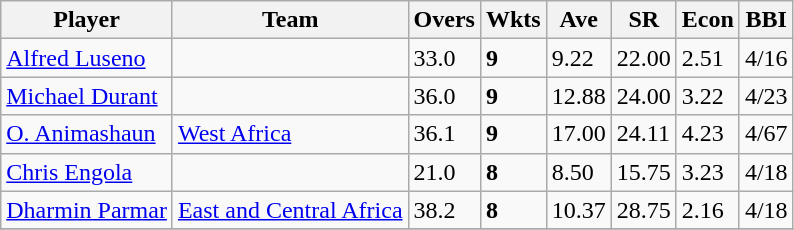<table class="wikitable sortable">
<tr>
<th>Player</th>
<th>Team</th>
<th>Overs</th>
<th>Wkts</th>
<th>Ave</th>
<th>SR</th>
<th>Econ</th>
<th>BBI</th>
</tr>
<tr>
<td><a href='#'>Alfred Luseno</a></td>
<td></td>
<td>33.0</td>
<td><strong>9</strong></td>
<td>9.22</td>
<td>22.00</td>
<td>2.51</td>
<td>4/16</td>
</tr>
<tr>
<td><a href='#'>Michael Durant</a></td>
<td></td>
<td>36.0</td>
<td><strong>9</strong></td>
<td>12.88</td>
<td>24.00</td>
<td>3.22</td>
<td>4/23</td>
</tr>
<tr>
<td><a href='#'>O. Animashaun</a></td>
<td> <a href='#'>West Africa</a></td>
<td>36.1</td>
<td><strong>9</strong></td>
<td>17.00</td>
<td>24.11</td>
<td>4.23</td>
<td>4/67</td>
</tr>
<tr>
<td><a href='#'>Chris Engola</a></td>
<td></td>
<td>21.0</td>
<td><strong>8</strong></td>
<td>8.50</td>
<td>15.75</td>
<td>3.23</td>
<td>4/18</td>
</tr>
<tr>
<td><a href='#'>Dharmin Parmar</a></td>
<td> <a href='#'>East and Central Africa</a></td>
<td>38.2</td>
<td><strong>8</strong></td>
<td>10.37</td>
<td>28.75</td>
<td>2.16</td>
<td>4/18</td>
</tr>
<tr>
</tr>
</table>
